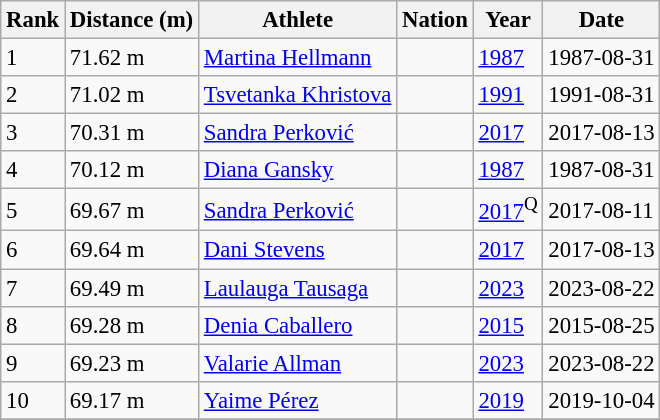<table class=wikitable style="font-size:95%">
<tr>
<th>Rank</th>
<th>Distance (m)</th>
<th>Athlete</th>
<th>Nation</th>
<th>Year</th>
<th>Date</th>
</tr>
<tr>
<td>1</td>
<td>71.62 m</td>
<td><a href='#'>Martina Hellmann</a></td>
<td></td>
<td><a href='#'>1987</a></td>
<td>1987-08-31</td>
</tr>
<tr>
<td>2</td>
<td>71.02 m</td>
<td><a href='#'>Tsvetanka Khristova</a></td>
<td></td>
<td><a href='#'>1991</a></td>
<td>1991-08-31</td>
</tr>
<tr>
<td>3</td>
<td>70.31 m</td>
<td><a href='#'>Sandra Perković</a></td>
<td></td>
<td><a href='#'>2017</a></td>
<td>2017-08-13</td>
</tr>
<tr>
<td>4</td>
<td>70.12 m</td>
<td><a href='#'>Diana Gansky</a></td>
<td></td>
<td><a href='#'>1987</a></td>
<td>1987-08-31</td>
</tr>
<tr>
<td>5</td>
<td>69.67 m</td>
<td><a href='#'>Sandra Perković</a></td>
<td></td>
<td><a href='#'>2017</a><sup>Q</sup></td>
<td>2017-08-11</td>
</tr>
<tr>
<td>6</td>
<td>69.64 m</td>
<td><a href='#'>Dani Stevens</a></td>
<td></td>
<td><a href='#'>2017</a></td>
<td>2017-08-13</td>
</tr>
<tr>
<td>7</td>
<td>69.49 m</td>
<td><a href='#'>Laulauga Tausaga</a></td>
<td></td>
<td><a href='#'>2023</a></td>
<td>2023-08-22</td>
</tr>
<tr>
<td>8</td>
<td>69.28 m</td>
<td><a href='#'>Denia Caballero</a></td>
<td></td>
<td><a href='#'>2015</a></td>
<td>2015-08-25</td>
</tr>
<tr>
<td>9</td>
<td>69.23 m</td>
<td><a href='#'>Valarie Allman</a></td>
<td></td>
<td><a href='#'>2023</a></td>
<td>2023-08-22</td>
</tr>
<tr>
<td>10</td>
<td>69.17 m</td>
<td><a href='#'>Yaime Pérez</a></td>
<td></td>
<td><a href='#'>2019</a></td>
<td>2019-10-04</td>
</tr>
<tr>
</tr>
</table>
